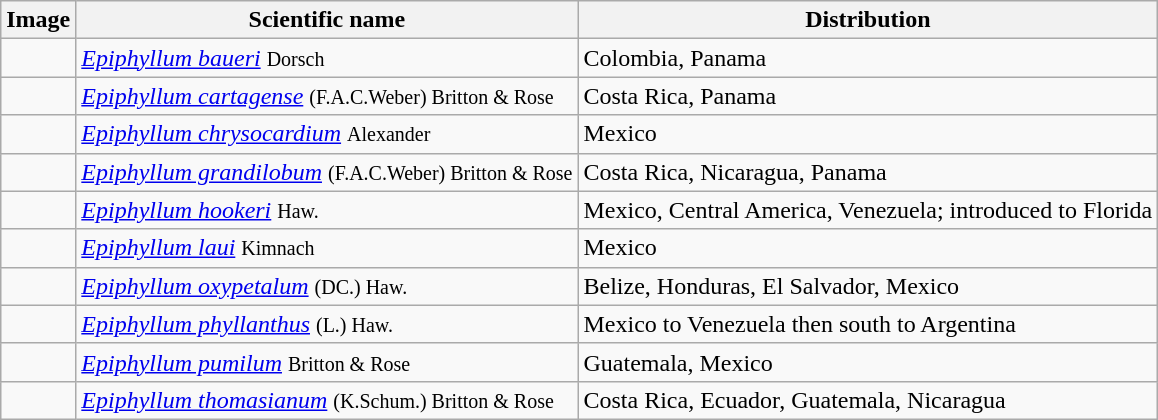<table class="wikitable">
<tr>
<th>Image</th>
<th>Scientific name</th>
<th>Distribution</th>
</tr>
<tr>
<td></td>
<td><em><a href='#'>Epiphyllum baueri</a></em> <small>Dorsch</small></td>
<td>Colombia, Panama</td>
</tr>
<tr>
<td></td>
<td><em><a href='#'>Epiphyllum cartagense</a></em> <small>(F.A.C.Weber) Britton & Rose</small></td>
<td>Costa Rica, Panama</td>
</tr>
<tr>
<td></td>
<td><em><a href='#'>Epiphyllum chrysocardium</a></em> <small>Alexander</small></td>
<td>Mexico</td>
</tr>
<tr>
<td></td>
<td><em><a href='#'>Epiphyllum grandilobum</a></em> <small>(F.A.C.Weber) Britton & Rose</small></td>
<td>Costa Rica, Nicaragua, Panama</td>
</tr>
<tr>
<td></td>
<td><em><a href='#'>Epiphyllum hookeri</a></em> <small>Haw.</small></td>
<td>Mexico, Central America, Venezuela; introduced to Florida</td>
</tr>
<tr>
<td></td>
<td><em><a href='#'>Epiphyllum laui</a></em> <small>Kimnach</small></td>
<td>Mexico</td>
</tr>
<tr>
<td></td>
<td><em><a href='#'>Epiphyllum oxypetalum</a></em> <small>(DC.) Haw.</small></td>
<td>Belize, Honduras, El Salvador, Mexico</td>
</tr>
<tr>
<td></td>
<td><em><a href='#'>Epiphyllum phyllanthus</a></em> <small>(L.) Haw.</small></td>
<td>Mexico to Venezuela then south to Argentina</td>
</tr>
<tr>
<td></td>
<td><em><a href='#'>Epiphyllum pumilum</a></em> <small>Britton & Rose</small></td>
<td>Guatemala, Mexico</td>
</tr>
<tr>
<td></td>
<td><em><a href='#'>Epiphyllum thomasianum</a></em> <small>(K.Schum.) Britton & Rose</small></td>
<td>Costa Rica, Ecuador, Guatemala, Nicaragua</td>
</tr>
</table>
